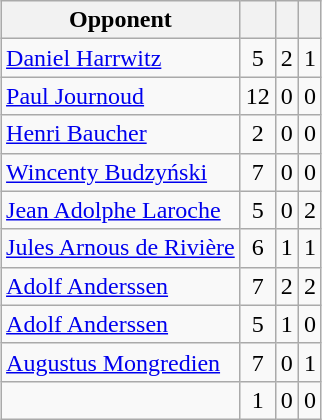<table class="wikitable" style="text-align:center; margin:1em auto 1em auto;">
<tr>
<th>Opponent</th>
<th></th>
<th></th>
<th></th>
</tr>
<tr>
<td style="text-align:left;"><a href='#'>Daniel Harrwitz</a></td>
<td>5</td>
<td>2</td>
<td>1</td>
</tr>
<tr>
<td style="text-align:left;"><a href='#'>Paul Journoud</a></td>
<td>12</td>
<td>0</td>
<td>0</td>
</tr>
<tr>
<td style="text-align:left;"><a href='#'>Henri Baucher</a></td>
<td>2</td>
<td>0</td>
<td>0</td>
</tr>
<tr>
<td style="text-align:left;"><a href='#'>Wincenty Budzyński</a></td>
<td>7</td>
<td>0</td>
<td>0</td>
</tr>
<tr>
<td style="text-align:left;"><a href='#'>Jean Adolphe Laroche</a></td>
<td>5</td>
<td>0</td>
<td>2</td>
</tr>
<tr>
<td style="text-align:left;"><a href='#'>Jules Arnous de Rivière</a></td>
<td>6</td>
<td>1</td>
<td>1</td>
</tr>
<tr>
<td style="text-align:left;"><a href='#'>Adolf Anderssen</a></td>
<td>7</td>
<td>2</td>
<td>2</td>
</tr>
<tr>
<td style="text-align:left;"><a href='#'>Adolf Anderssen</a></td>
<td>5</td>
<td>1</td>
<td>0</td>
</tr>
<tr>
<td style="text-align:left;"><a href='#'>Augustus Mongredien</a></td>
<td>7</td>
<td>0</td>
<td>1</td>
</tr>
<tr>
<td style="text-align:left;"></td>
<td>1</td>
<td>0</td>
<td>0</td>
</tr>
</table>
